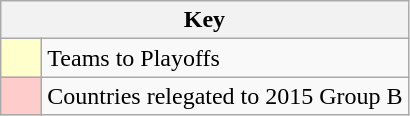<table class="wikitable" style="text-align: center;">
<tr>
<th colspan=2>Key</th>
</tr>
<tr>
<td style="background:#ffffcc; width:20px;"></td>
<td align=left>Teams to Playoffs</td>
</tr>
<tr>
<td style="background:#ffcccc; width:20px;"></td>
<td align=left>Countries relegated to 2015 Group B</td>
</tr>
</table>
